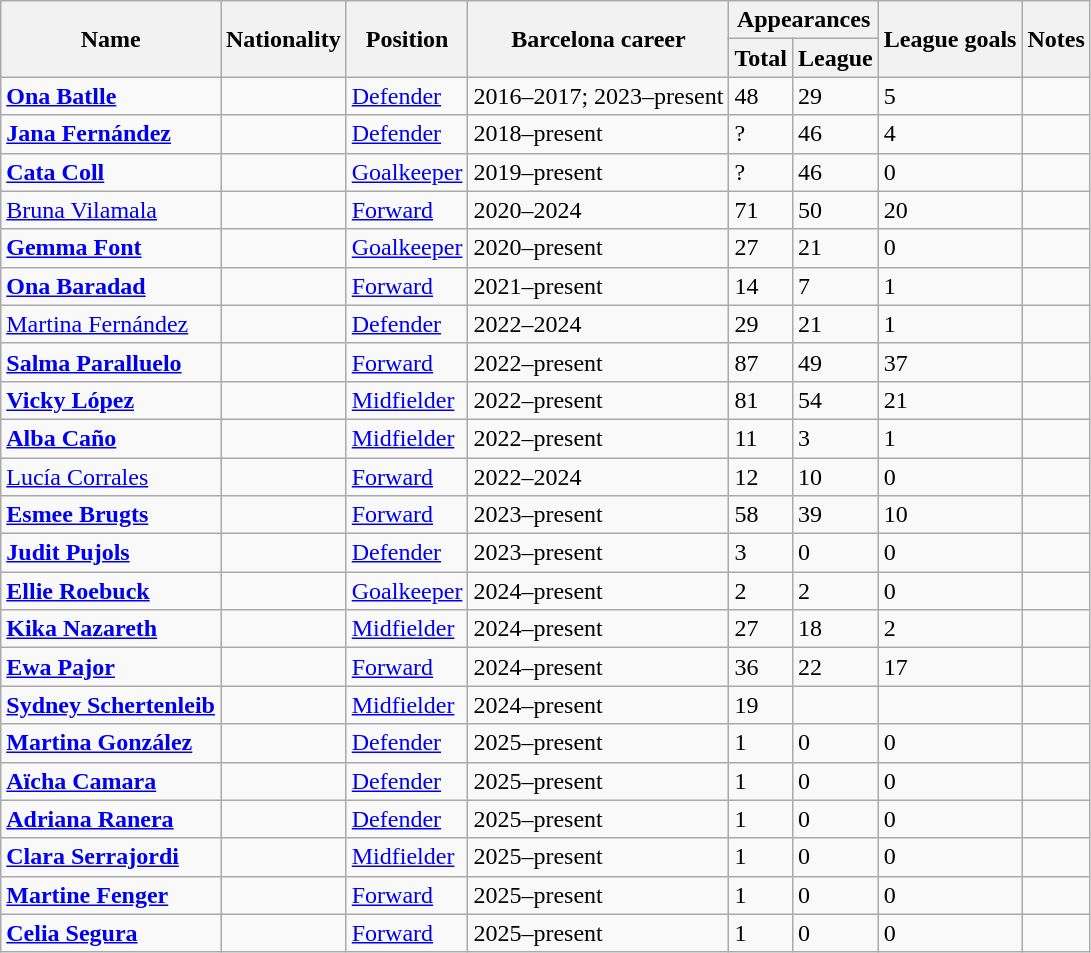<table class="wikitable sortable">
<tr>
<th rowspan="2">Name</th>
<th rowspan="2">Nationality</th>
<th rowspan="2">Position</th>
<th rowspan="2">Barcelona career</th>
<th colspan="2">Appearances</th>
<th rowspan="2">League goals</th>
<th rowspan="2">Notes</th>
</tr>
<tr>
<th>Total</th>
<th>League</th>
</tr>
<tr>
<td><strong><a href='#'>Ona Batlle</a></strong></td>
<td></td>
<td><a href='#'>Defender</a></td>
<td>2016–2017; 2023–present</td>
<td>48</td>
<td>29</td>
<td>5</td>
<td></td>
</tr>
<tr>
<td><strong><a href='#'>Jana Fernández</a></strong></td>
<td></td>
<td><a href='#'>Defender</a></td>
<td>2018–present</td>
<td>?</td>
<td>46</td>
<td>4</td>
<td></td>
</tr>
<tr>
<td><strong><a href='#'>Cata Coll</a></strong></td>
<td></td>
<td><a href='#'>Goalkeeper</a></td>
<td>2019–present</td>
<td>?</td>
<td>46</td>
<td>0</td>
<td></td>
</tr>
<tr>
<td><a href='#'>Bruna Vilamala</a></td>
<td></td>
<td><a href='#'>Forward</a></td>
<td>2020–2024</td>
<td>71</td>
<td>50</td>
<td>20</td>
<td></td>
</tr>
<tr>
<td><strong><a href='#'>Gemma Font</a></strong></td>
<td></td>
<td><a href='#'>Goalkeeper</a></td>
<td>2020–present</td>
<td>27</td>
<td>21</td>
<td>0</td>
<td></td>
</tr>
<tr>
<td><strong><a href='#'>Ona Baradad</a></strong></td>
<td></td>
<td><a href='#'>Forward</a></td>
<td>2021–present</td>
<td>14</td>
<td>7</td>
<td>1</td>
<td></td>
</tr>
<tr>
<td><a href='#'>Martina Fernández</a></td>
<td></td>
<td><a href='#'>Defender</a></td>
<td>2022–2024</td>
<td>29</td>
<td>21</td>
<td>1</td>
<td></td>
</tr>
<tr>
<td><strong><a href='#'>Salma Paralluelo</a></strong></td>
<td></td>
<td><a href='#'>Forward</a></td>
<td>2022–present</td>
<td>87</td>
<td>49</td>
<td>37</td>
<td></td>
</tr>
<tr>
<td><strong><a href='#'>Vicky López</a></strong></td>
<td></td>
<td><a href='#'>Midfielder</a></td>
<td>2022–present</td>
<td>81</td>
<td>54</td>
<td>21</td>
<td></td>
</tr>
<tr>
<td><strong><a href='#'>Alba Caño</a></strong></td>
<td></td>
<td><a href='#'>Midfielder</a></td>
<td>2022–present</td>
<td>11</td>
<td>3</td>
<td>1</td>
<td></td>
</tr>
<tr>
<td><a href='#'>Lucía Corrales</a></td>
<td></td>
<td><a href='#'>Forward</a></td>
<td>2022–2024</td>
<td>12</td>
<td>10</td>
<td>0</td>
<td></td>
</tr>
<tr>
<td><strong><a href='#'>Esmee Brugts</a></strong></td>
<td></td>
<td><a href='#'>Forward</a></td>
<td>2023–present</td>
<td>58</td>
<td>39</td>
<td>10</td>
<td></td>
</tr>
<tr>
<td><strong><a href='#'>Judit Pujols</a></strong></td>
<td></td>
<td><a href='#'>Defender</a></td>
<td>2023–present</td>
<td>3</td>
<td>0</td>
<td>0</td>
<td></td>
</tr>
<tr>
<td><strong><a href='#'>Ellie Roebuck</a></strong></td>
<td></td>
<td><a href='#'>Goalkeeper</a></td>
<td>2024–present</td>
<td>2</td>
<td>2</td>
<td>0</td>
<td></td>
</tr>
<tr>
<td><strong><a href='#'>Kika Nazareth</a></strong></td>
<td></td>
<td><a href='#'>Midfielder</a></td>
<td>2024–present</td>
<td>27</td>
<td>18</td>
<td>2</td>
<td></td>
</tr>
<tr>
<td><strong><a href='#'>Ewa Pajor</a></strong></td>
<td></td>
<td><a href='#'>Forward</a></td>
<td>2024–present</td>
<td>36</td>
<td>22</td>
<td>17</td>
<td></td>
</tr>
<tr>
<td><strong><a href='#'>Sydney Schertenleib</a></strong></td>
<td></td>
<td><a href='#'>Midfielder</a></td>
<td>2024–present</td>
<td>19</td>
<td></td>
<td></td>
<td></td>
</tr>
<tr>
<td><strong><a href='#'>Martina González</a></strong></td>
<td></td>
<td><a href='#'>Defender</a></td>
<td>2025–present</td>
<td>1</td>
<td>0</td>
<td>0</td>
<td></td>
</tr>
<tr>
<td><strong><a href='#'>Aïcha Camara</a></strong></td>
<td></td>
<td><a href='#'>Defender</a></td>
<td>2025–present</td>
<td>1</td>
<td>0</td>
<td>0</td>
<td></td>
</tr>
<tr>
<td><strong><a href='#'>Adriana Ranera</a></strong></td>
<td></td>
<td><a href='#'>Defender</a></td>
<td>2025–present</td>
<td>1</td>
<td>0</td>
<td>0</td>
<td></td>
</tr>
<tr>
<td><strong><a href='#'>Clara Serrajordi</a></strong></td>
<td></td>
<td><a href='#'>Midfielder</a></td>
<td>2025–present</td>
<td>1</td>
<td>0</td>
<td>0</td>
<td></td>
</tr>
<tr>
<td><strong><a href='#'>Martine Fenger</a></strong></td>
<td></td>
<td><a href='#'>Forward</a></td>
<td>2025–present</td>
<td>1</td>
<td>0</td>
<td>0</td>
<td></td>
</tr>
<tr>
<td><strong><a href='#'>Celia Segura</a></strong></td>
<td></td>
<td><a href='#'>Forward</a></td>
<td>2025–present</td>
<td>1</td>
<td>0</td>
<td>0</td>
<td></td>
</tr>
</table>
